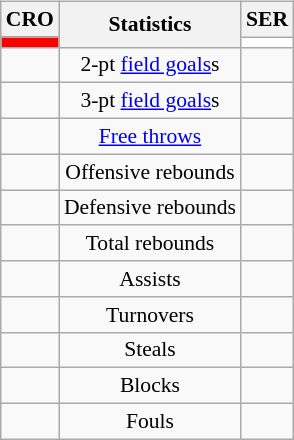<table style="width:100%;">
<tr>
<td valign=top align=right width=33%><br>














</td>
<td style="vertical-align:top; align:center; width:33%;"><br><table style="width:100%;">
<tr>
<td style="width=50%;"></td>
<td></td>
<td style="width=50%;"></td>
</tr>
</table>
<table class="wikitable" style="font-size:90%; text-align:center; margin:auto">
<tr>
<th>CRO</th>
<th rowspan=2>Statistics</th>
<th>SER</th>
</tr>
<tr>
<td style="background:#FF0000;"></td>
<td style="background:#FFFFFF;"></td>
</tr>
<tr>
<td></td>
<td>2-pt <a href='#'>field goals</a>s</td>
<td></td>
</tr>
<tr>
<td></td>
<td>3-pt <a href='#'>field goals</a>s</td>
<td></td>
</tr>
<tr>
<td></td>
<td><a href='#'>Free throws</a></td>
<td></td>
</tr>
<tr>
<td></td>
<td>Offensive rebounds</td>
<td></td>
</tr>
<tr>
<td></td>
<td>Defensive rebounds</td>
<td></td>
</tr>
<tr>
<td></td>
<td>Total rebounds</td>
<td></td>
</tr>
<tr>
<td></td>
<td>Assists</td>
<td></td>
</tr>
<tr>
<td></td>
<td>Turnovers</td>
<td></td>
</tr>
<tr>
<td></td>
<td>Steals</td>
<td></td>
</tr>
<tr>
<td></td>
<td>Blocks</td>
<td></td>
</tr>
<tr>
<td></td>
<td>Fouls</td>
<td></td>
</tr>
</table>
</td>
<td style="vertical-align:top; align:left; width:33%;"><br>











</td>
</tr>
</table>
